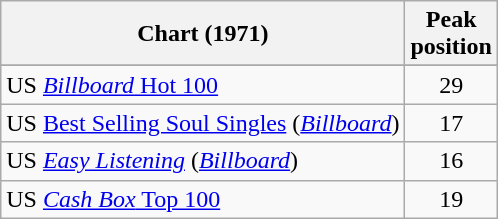<table class="wikitable sortable">
<tr>
<th>Chart (1971)</th>
<th>Peak<br>position</th>
</tr>
<tr>
</tr>
<tr>
<td>US <a href='#'><em>Billboard</em> Hot 100</a></td>
<td align="center">29</td>
</tr>
<tr>
<td>US <a href='#'>Best Selling Soul Singles</a> (<a href='#'><em>Billboard</em></a>)</td>
<td align="center">17</td>
</tr>
<tr>
<td>US <em><a href='#'>Easy Listening</a></em> (<a href='#'><em>Billboard</em></a>)</td>
<td align="center">16</td>
</tr>
<tr>
<td>US <a href='#'><em>Cash Box</em> Top 100</a></td>
<td align="center">19</td>
</tr>
</table>
